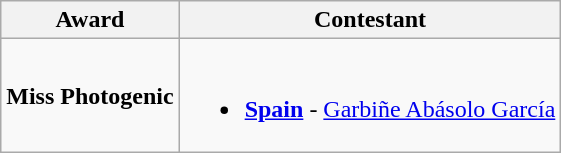<table class="wikitable" border="1">
<tr>
<th>Award</th>
<th>Contestant</th>
</tr>
<tr>
<td><strong>Miss Photogenic</strong></td>
<td><br><ul><li><strong> <a href='#'>Spain</a></strong> - <a href='#'>Garbiñe Abásolo García</a></li></ul></td>
</tr>
</table>
